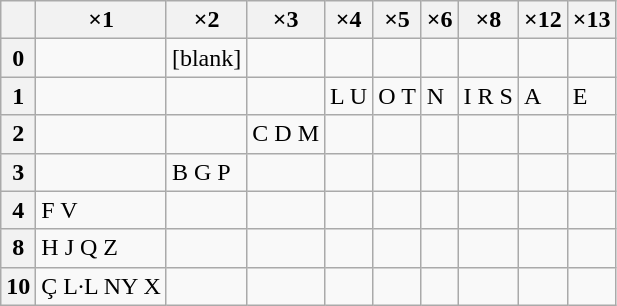<table class="wikitable floatright">
<tr>
<th></th>
<th>×1</th>
<th>×2</th>
<th>×3</th>
<th>×4</th>
<th>×5</th>
<th>×6</th>
<th>×8</th>
<th>×12</th>
<th>×13</th>
</tr>
<tr>
<th>0</th>
<td></td>
<td>[blank]</td>
<td></td>
<td></td>
<td></td>
<td></td>
<td></td>
<td></td>
<td></td>
</tr>
<tr>
<th>1</th>
<td></td>
<td></td>
<td></td>
<td>L U</td>
<td>O T</td>
<td>N</td>
<td>I R S</td>
<td>A</td>
<td>E</td>
</tr>
<tr>
<th>2</th>
<td></td>
<td></td>
<td>C D M</td>
<td></td>
<td></td>
<td></td>
<td></td>
<td></td>
<td></td>
</tr>
<tr>
<th>3</th>
<td></td>
<td>B G P</td>
<td></td>
<td></td>
<td></td>
<td></td>
<td></td>
<td></td>
<td></td>
</tr>
<tr>
<th>4</th>
<td>F V</td>
<td></td>
<td></td>
<td></td>
<td></td>
<td></td>
<td></td>
<td></td>
<td></td>
</tr>
<tr>
<th>8</th>
<td>H J Q Z</td>
<td></td>
<td></td>
<td></td>
<td></td>
<td></td>
<td></td>
<td></td>
<td></td>
</tr>
<tr>
<th>10</th>
<td>Ç L·L NY X</td>
<td></td>
<td></td>
<td></td>
<td></td>
<td></td>
<td></td>
<td></td>
<td></td>
</tr>
</table>
